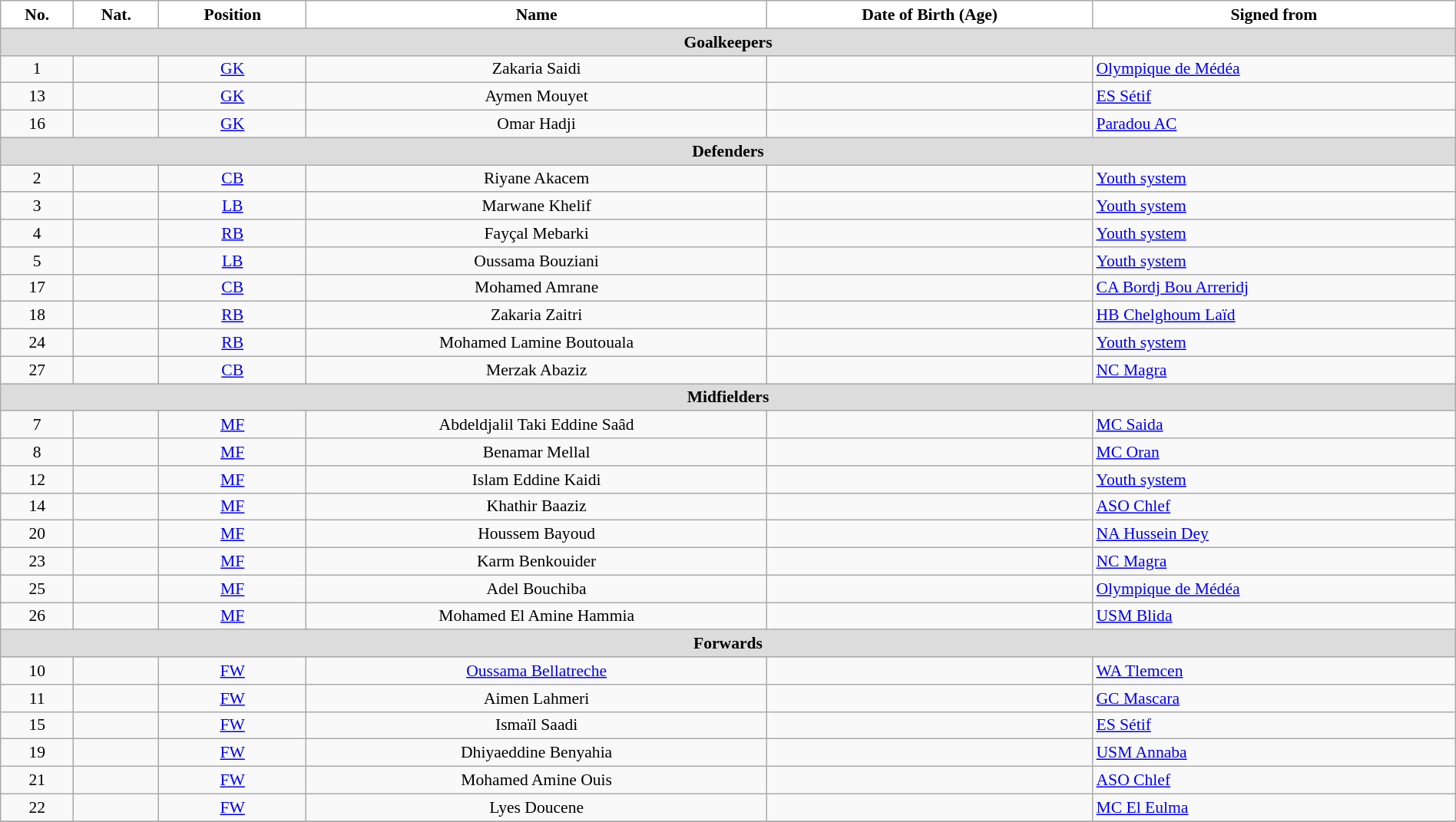<table class="wikitable" style="text-align:center; font-size:90%; width:100%">
<tr>
<th style="background:white; color:black; text-align:center;">No.</th>
<th style="background:white; color:black; text-align:center;">Nat.</th>
<th style="background:white; color:black; text-align:center;">Position</th>
<th style="background:white; color:black; text-align:center;">Name</th>
<th style="background:white; color:black; text-align:center;">Date of Birth (Age)</th>
<th style="background:white; color:black; text-align:center;">Signed from</th>
</tr>
<tr>
<th colspan=10 style="background:#DCDCDC; text-align:center;">Goalkeepers</th>
</tr>
<tr>
<td>1</td>
<td></td>
<td><a href='#'>GK</a></td>
<td>Zakaria Saidi</td>
<td></td>
<td style="text-align:left"> <a href='#'>Olympique de Médéa</a></td>
</tr>
<tr>
<td>13</td>
<td></td>
<td><a href='#'>GK</a></td>
<td>Aymen Mouyet</td>
<td></td>
<td style="text-align:left"> <a href='#'>ES Sétif</a></td>
</tr>
<tr>
<td>16</td>
<td></td>
<td><a href='#'>GK</a></td>
<td>Omar Hadji</td>
<td></td>
<td style="text-align:left"> <a href='#'>Paradou AC</a></td>
</tr>
<tr>
<th colspan=10 style="background:#DCDCDC; text-align:center;">Defenders</th>
</tr>
<tr>
<td>2</td>
<td></td>
<td><a href='#'>CB</a></td>
<td>Riyane Akacem</td>
<td></td>
<td style="text-align:left"> <a href='#'>Youth system</a></td>
</tr>
<tr>
<td>3</td>
<td></td>
<td><a href='#'>LB</a></td>
<td>Marwane Khelif</td>
<td></td>
<td style="text-align:left"> <a href='#'>Youth system</a></td>
</tr>
<tr>
<td>4</td>
<td></td>
<td><a href='#'>RB</a></td>
<td>Fayçal Mebarki</td>
<td></td>
<td style="text-align:left"> <a href='#'>Youth system</a></td>
</tr>
<tr>
<td>5</td>
<td></td>
<td><a href='#'>LB</a></td>
<td>Oussama Bouziani</td>
<td></td>
<td style="text-align:left"> <a href='#'>Youth system</a></td>
</tr>
<tr>
<td>17</td>
<td></td>
<td><a href='#'>CB</a></td>
<td>Mohamed Amrane</td>
<td></td>
<td style="text-align:left"> <a href='#'>CA Bordj Bou Arreridj</a></td>
</tr>
<tr>
<td>18</td>
<td></td>
<td><a href='#'>RB</a></td>
<td>Zakaria Zaitri</td>
<td></td>
<td style="text-align:left"> <a href='#'>HB Chelghoum Laïd</a></td>
</tr>
<tr>
<td>24</td>
<td></td>
<td><a href='#'>RB</a></td>
<td>Mohamed Lamine Boutouala</td>
<td></td>
<td style="text-align:left"> <a href='#'>Youth system</a></td>
</tr>
<tr>
<td>27</td>
<td></td>
<td><a href='#'>CB</a></td>
<td>Merzak Abaziz</td>
<td></td>
<td style="text-align:left"> <a href='#'>NC Magra</a></td>
</tr>
<tr>
<th colspan=10 style="background:#DCDCDC; text-align:center;">Midfielders</th>
</tr>
<tr>
<td>7</td>
<td></td>
<td><a href='#'>MF</a></td>
<td>Abdeldjalil Taki Eddine Saâd</td>
<td></td>
<td style="text-align:left"> <a href='#'>MC Saida</a></td>
</tr>
<tr>
<td>8</td>
<td></td>
<td><a href='#'>MF</a></td>
<td>Benamar Mellal</td>
<td></td>
<td style="text-align:left"> <a href='#'>MC Oran</a></td>
</tr>
<tr>
<td>12</td>
<td></td>
<td><a href='#'>MF</a></td>
<td>Islam Eddine Kaidi</td>
<td></td>
<td style="text-align:left"> <a href='#'>Youth system</a></td>
</tr>
<tr>
<td>14</td>
<td></td>
<td><a href='#'>MF</a></td>
<td>Khathir Baaziz</td>
<td></td>
<td style="text-align:left"> <a href='#'>ASO Chlef</a></td>
</tr>
<tr>
<td>20</td>
<td></td>
<td><a href='#'>MF</a></td>
<td>Houssem Bayoud</td>
<td></td>
<td style="text-align:left"> <a href='#'>NA Hussein Dey</a></td>
</tr>
<tr>
<td>23</td>
<td></td>
<td><a href='#'>MF</a></td>
<td>Karm Benkouider</td>
<td></td>
<td style="text-align:left"> <a href='#'>NC Magra</a></td>
</tr>
<tr>
<td>25</td>
<td></td>
<td><a href='#'>MF</a></td>
<td>Adel Bouchiba</td>
<td></td>
<td style="text-align:left"> <a href='#'>Olympique de Médéa</a></td>
</tr>
<tr>
<td>26</td>
<td></td>
<td><a href='#'>MF</a></td>
<td>Mohamed El Amine Hammia</td>
<td></td>
<td style="text-align:left"> <a href='#'>USM Blida</a></td>
</tr>
<tr>
<th colspan=10 style="background:#DCDCDC; text-align:center;">Forwards</th>
</tr>
<tr>
<td>10</td>
<td></td>
<td><a href='#'>FW</a></td>
<td><a href='#'>Oussama Bellatreche</a></td>
<td></td>
<td style="text-align:left"> <a href='#'>WA Tlemcen</a></td>
</tr>
<tr>
<td>11</td>
<td></td>
<td><a href='#'>FW</a></td>
<td>Aimen Lahmeri</td>
<td></td>
<td style="text-align:left"> <a href='#'>GC Mascara</a></td>
</tr>
<tr>
<td>15</td>
<td></td>
<td><a href='#'>FW</a></td>
<td>Ismaïl Saadi</td>
<td></td>
<td style="text-align:left"> <a href='#'>ES Sétif</a></td>
</tr>
<tr>
<td>19</td>
<td></td>
<td><a href='#'>FW</a></td>
<td>Dhiyaeddine Benyahia</td>
<td></td>
<td style="text-align:left"> <a href='#'>USM Annaba</a></td>
</tr>
<tr>
<td>21</td>
<td></td>
<td><a href='#'>FW</a></td>
<td>Mohamed Amine Ouis</td>
<td></td>
<td style="text-align:left"> <a href='#'>ASO Chlef</a></td>
</tr>
<tr>
<td>22</td>
<td></td>
<td><a href='#'>FW</a></td>
<td>Lyes Doucene</td>
<td></td>
<td style="text-align:left"> <a href='#'>MC El Eulma</a></td>
</tr>
<tr>
</tr>
</table>
